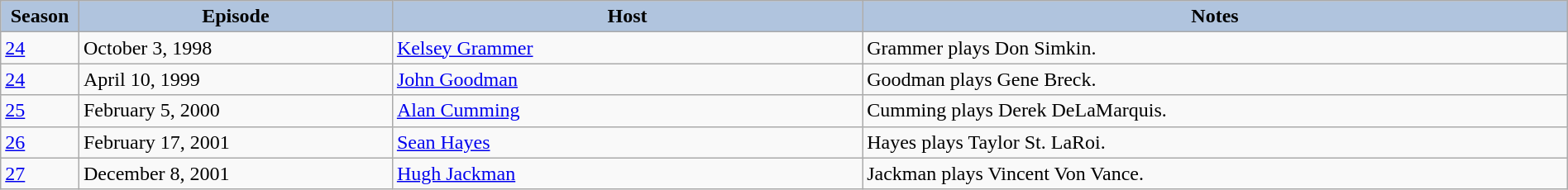<table class="wikitable" style="width:100%;">
<tr>
<th style="background:#B0C4DE;" width="5%">Season</th>
<th style="background:#B0C4DE;" width="20%">Episode</th>
<th style="background:#B0C4DE;" width="30%">Host</th>
<th style="background:#B0C4DE;" width="45%">Notes</th>
</tr>
<tr>
<td><a href='#'>24</a></td>
<td>October 3, 1998</td>
<td><a href='#'>Kelsey Grammer</a></td>
<td>Grammer plays Don Simkin.</td>
</tr>
<tr>
<td><a href='#'>24</a></td>
<td>April 10, 1999</td>
<td><a href='#'>John Goodman</a></td>
<td>Goodman plays Gene Breck.</td>
</tr>
<tr>
<td><a href='#'>25</a></td>
<td>February 5, 2000</td>
<td><a href='#'>Alan Cumming</a></td>
<td>Cumming plays Derek DeLaMarquis.</td>
</tr>
<tr>
<td><a href='#'>26</a></td>
<td>February 17, 2001</td>
<td><a href='#'>Sean Hayes</a></td>
<td>Hayes plays Taylor St. LaRoi.</td>
</tr>
<tr>
<td><a href='#'>27</a></td>
<td>December 8, 2001</td>
<td><a href='#'>Hugh Jackman</a></td>
<td>Jackman plays Vincent Von Vance.</td>
</tr>
</table>
